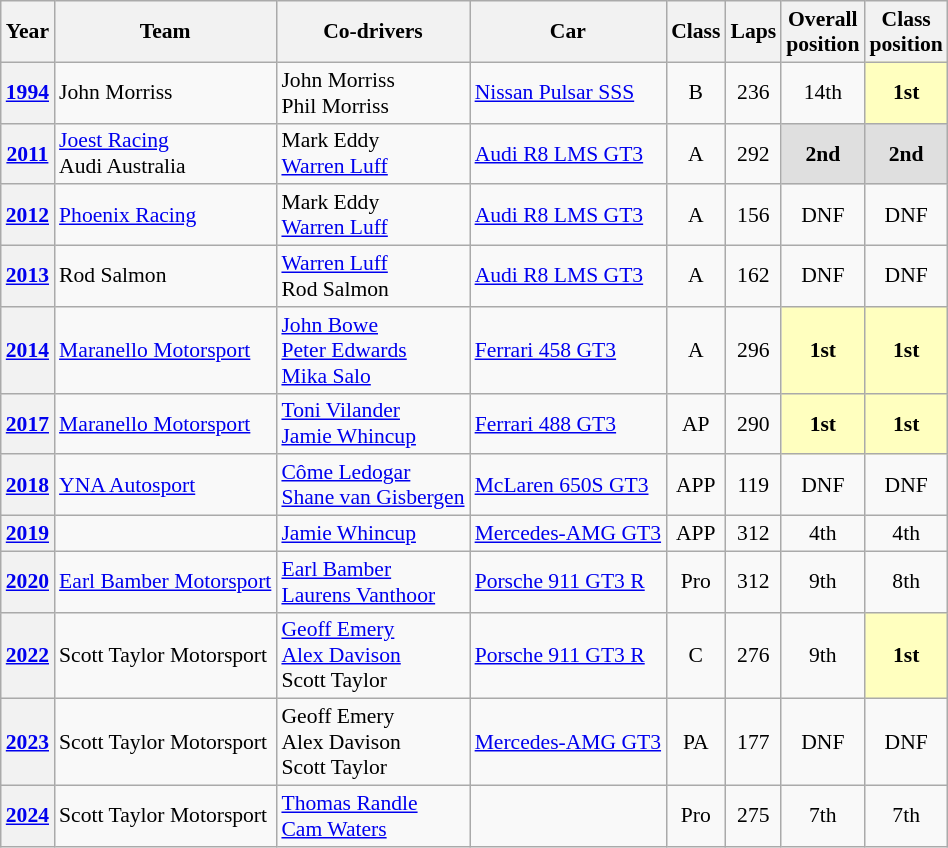<table class="wikitable" style="text-align:center; font-size:90%">
<tr>
<th>Year</th>
<th>Team</th>
<th>Co-drivers</th>
<th>Car</th>
<th>Class</th>
<th>Laps</th>
<th>Overall<br>position</th>
<th>Class<br>position</th>
</tr>
<tr>
<th><a href='#'>1994</a></th>
<td align="left"> John Morriss</td>
<td align="left"> John Morriss<br> Phil Morriss</td>
<td align="left"><a href='#'>Nissan Pulsar SSS</a></td>
<td>B</td>
<td>236</td>
<td>14th</td>
<td style="background: #ffffbf"><strong>1st</strong></td>
</tr>
<tr>
<th><a href='#'>2011</a></th>
<td align="left"> <a href='#'>Joest Racing</a><br> Audi Australia</td>
<td align="left"> Mark Eddy<br> <a href='#'>Warren Luff</a></td>
<td align="left"><a href='#'>Audi R8 LMS GT3</a></td>
<td>A</td>
<td>292</td>
<td style="background: #dfdfdf"><strong>2nd</strong></td>
<td style="background: #dfdfdf"><strong>2nd</strong></td>
</tr>
<tr>
<th><a href='#'>2012</a></th>
<td align="left"> <a href='#'>Phoenix Racing</a></td>
<td align="left"> Mark Eddy<br> <a href='#'>Warren Luff</a></td>
<td align="left"><a href='#'>Audi R8 LMS GT3</a></td>
<td>A</td>
<td>156</td>
<td>DNF</td>
<td>DNF</td>
</tr>
<tr>
<th><a href='#'>2013</a></th>
<td align="left"> Rod Salmon</td>
<td align="left"> <a href='#'>Warren Luff</a><br> Rod Salmon</td>
<td align="left"><a href='#'>Audi R8 LMS GT3</a></td>
<td>A</td>
<td>162</td>
<td>DNF</td>
<td>DNF</td>
</tr>
<tr>
<th><a href='#'>2014</a></th>
<td align="left"> <a href='#'>Maranello Motorsport</a></td>
<td align="left"> <a href='#'>John Bowe</a><br> <a href='#'>Peter Edwards</a><br> <a href='#'>Mika Salo</a></td>
<td align="left"><a href='#'>Ferrari 458 GT3</a></td>
<td>A</td>
<td>296</td>
<td style="background: #ffffbf"><strong>1st</strong></td>
<td style="background: #ffffbf"><strong>1st</strong></td>
</tr>
<tr>
<th><a href='#'>2017</a></th>
<td align="left"> <a href='#'>Maranello Motorsport</a></td>
<td align="left"> <a href='#'>Toni Vilander</a><br> <a href='#'>Jamie Whincup</a></td>
<td align="left"><a href='#'>Ferrari 488 GT3</a></td>
<td>AP</td>
<td>290</td>
<td style="background: #ffffbf"><strong>1st</strong></td>
<td style="background: #ffffbf"><strong>1st</strong></td>
</tr>
<tr>
<th><a href='#'>2018</a></th>
<td align="left"> <a href='#'>YNA Autosport</a></td>
<td align="left"> <a href='#'>Côme Ledogar</a><br> <a href='#'>Shane van Gisbergen</a></td>
<td align="left"><a href='#'>McLaren 650S GT3</a></td>
<td>APP</td>
<td>119</td>
<td>DNF</td>
<td>DNF</td>
</tr>
<tr>
<th><a href='#'>2019</a></th>
<td align="left"></td>
<td align="left"> <a href='#'>Jamie Whincup</a><br></td>
<td align="left"><a href='#'>Mercedes-AMG GT3</a></td>
<td>APP</td>
<td>312</td>
<td>4th</td>
<td>4th</td>
</tr>
<tr>
<th><a href='#'>2020</a></th>
<td align="left"> <a href='#'>Earl Bamber Motorsport</a></td>
<td align="left"> <a href='#'>Earl Bamber</a><br> <a href='#'>Laurens Vanthoor</a></td>
<td align="left"><a href='#'>Porsche 911 GT3 R</a></td>
<td>Pro</td>
<td>312</td>
<td>9th</td>
<td>8th</td>
</tr>
<tr>
<th><a href='#'>2022</a></th>
<td align="left"> Scott Taylor Motorsport</td>
<td align="left"> <a href='#'>Geoff Emery</a><br> <a href='#'>Alex Davison</a><br> Scott Taylor</td>
<td align="left"><a href='#'>Porsche 911 GT3 R</a></td>
<td>C</td>
<td>276</td>
<td>9th</td>
<td style="background: #ffffbf"><strong>1st</strong></td>
</tr>
<tr>
<th><a href='#'>2023</a></th>
<td align="left"> Scott Taylor Motorsport</td>
<td align="left"> Geoff Emery<br> Alex Davison<br> Scott Taylor</td>
<td align="left"><a href='#'>Mercedes-AMG GT3</a></td>
<td>PA</td>
<td>177</td>
<td>DNF</td>
<td>DNF</td>
</tr>
<tr>
<th><a href='#'>2024</a></th>
<td align="left"> Scott Taylor Motorsport</td>
<td align="left"> <a href='#'>Thomas Randle</a><br> <a href='#'>Cam Waters</a></td>
<td align="left"></td>
<td>Pro</td>
<td>275</td>
<td>7th</td>
<td>7th</td>
</tr>
</table>
